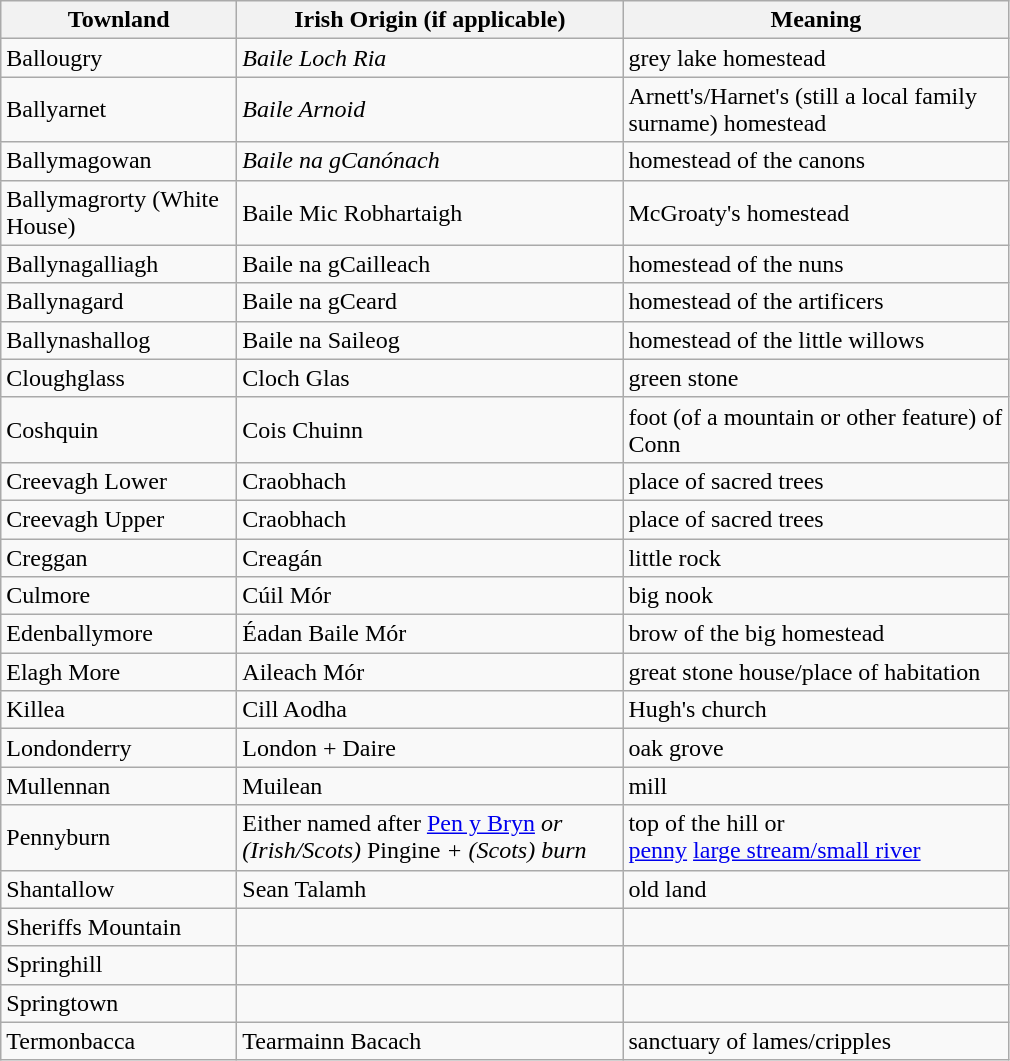<table class="wikitable" style="border:1px solid darkgray;">
<tr>
<th width="150">Townland</th>
<th width="250">Irish Origin (if applicable)</th>
<th width="250">Meaning</th>
</tr>
<tr>
<td>Ballougry</td>
<td><em>Baile Loch Ria</em></td>
<td>grey lake homestead</td>
</tr>
<tr>
<td>Ballyarnet</td>
<td><em>Baile Arnoid</em></td>
<td>Arnett's/Harnet's (still a local family surname) homestead</td>
</tr>
<tr>
<td>Ballymagowan</td>
<td><em>Baile na gCanónach<strong></td>
<td>homestead of the canons</td>
</tr>
<tr>
<td>Ballymagrorty (White House)</td>
<td></em>Baile Mic Robhartaigh<em></td>
<td>McGroaty's homestead</td>
</tr>
<tr>
<td>Ballynagalliagh</td>
<td></em>Baile na gCailleach<em></td>
<td>homestead of the nuns</td>
</tr>
<tr>
<td>Ballynagard</td>
<td></em>Baile na gCeard<em></td>
<td>homestead of the artificers</td>
</tr>
<tr>
<td>Ballynashallog</td>
<td></em>Baile na Saileog<em></td>
<td>homestead of the little willows</td>
</tr>
<tr>
<td>Cloughglass</td>
<td></em>Cloch Glas<em></td>
<td>green stone</td>
</tr>
<tr>
<td>Coshquin</td>
<td></em>Cois Chuinn<em></td>
<td>foot (of a mountain or other feature) of Conn</td>
</tr>
<tr>
<td>Creevagh Lower</td>
<td></em>Craobhach<em></td>
<td>place of sacred trees</td>
</tr>
<tr>
<td>Creevagh Upper</td>
<td></em>Craobhach<em></td>
<td>place of sacred trees</td>
</tr>
<tr>
<td>Creggan</td>
<td></em>Creagán<em></td>
<td>little rock</td>
</tr>
<tr>
<td>Culmore</td>
<td></em>Cúil Mór<em></td>
<td>big nook</td>
</tr>
<tr>
<td>Edenballymore</td>
<td></em>Éadan Baile Mór<em></td>
<td>brow of the big homestead</td>
</tr>
<tr>
<td>Elagh More</td>
<td></em>Aileach Mór<em></td>
<td>great stone house/place of habitation</td>
</tr>
<tr>
<td>Killea</td>
<td></em>Cill Aodha<em></td>
<td>Hugh's church</td>
</tr>
<tr>
<td>Londonderry</td>
<td>London + </em>Daire<em></td>
<td>oak grove</td>
</tr>
<tr>
<td>Mullennan</td>
<td></em>Muilean<em></td>
<td>mill</td>
</tr>
<tr>
<td>Pennyburn</td>
<td></em>Either named after <a href='#'>Pen y Bryn</a><em> or<br>(Irish/Scots) </em>Pingine<em> + (Scots) burn</td>
<td>top of the hill or<br><a href='#'>penny</a> <a href='#'>large stream/small river</a></td>
</tr>
<tr>
<td>Shantallow</td>
<td></em>Sean Talamh<em></td>
<td>old land</td>
</tr>
<tr>
<td>Sheriffs Mountain</td>
<td></td>
<td></td>
</tr>
<tr>
<td>Springhill</td>
<td></td>
<td></td>
</tr>
<tr>
<td>Springtown</td>
<td></td>
<td></td>
</tr>
<tr>
<td>Termonbacca</td>
<td></em>Tearmainn Bacach<em></td>
<td>sanctuary of lames/cripples</td>
</tr>
</table>
